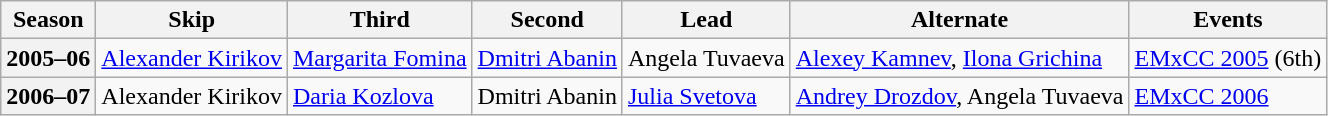<table class="wikitable">
<tr>
<th scope="col">Season</th>
<th scope="col">Skip</th>
<th scope="col">Third</th>
<th scope="col">Second</th>
<th scope="col">Lead</th>
<th scope="col">Alternate</th>
<th scope="col">Events</th>
</tr>
<tr>
<th scope="row">2005–06</th>
<td><a href='#'>Alexander Kirikov</a></td>
<td><a href='#'>Margarita Fomina</a></td>
<td><a href='#'>Dmitri Abanin</a></td>
<td>Angela Tuvaeva</td>
<td><a href='#'>Alexey Kamnev</a>, <a href='#'>Ilona Grichina</a></td>
<td><a href='#'>EMxCC 2005</a> (6th)</td>
</tr>
<tr>
<th scope="row">2006–07</th>
<td>Alexander Kirikov</td>
<td><a href='#'>Daria Kozlova</a></td>
<td>Dmitri Abanin</td>
<td><a href='#'>Julia Svetova</a></td>
<td><a href='#'>Andrey Drozdov</a>, Angela Tuvaeva</td>
<td><a href='#'>EMxCC 2006</a> </td>
</tr>
</table>
